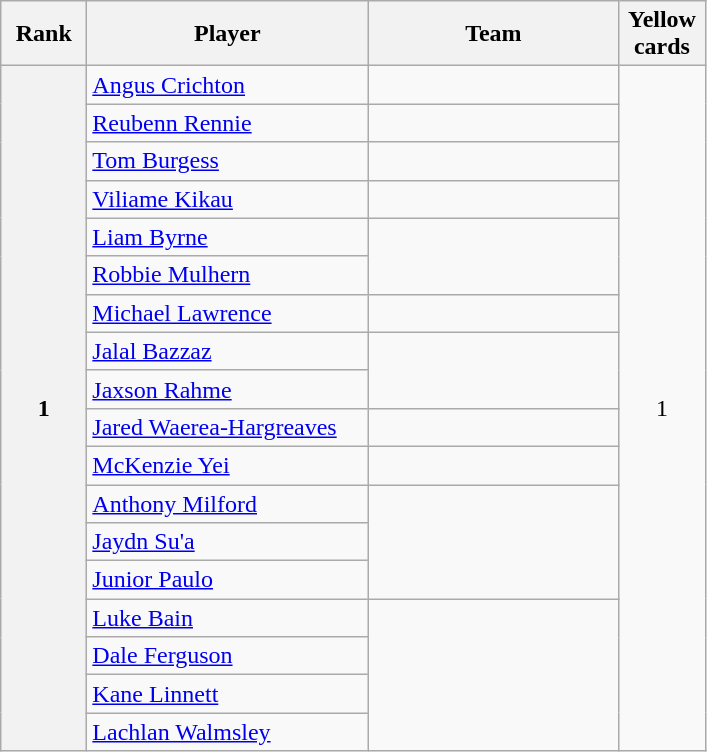<table class="wikitable" style="text-align:center">
<tr>
<th style="width:50px">Rank</th>
<th style="width:180px">Player</th>
<th style="width:160px">Team</th>
<th style="width:50px">Yellow cards</th>
</tr>
<tr>
<th rowspan=18>1</th>
<td align="left"><a href='#'>Angus Crichton</a></td>
<td align="left"></td>
<td rowspan=18>1</td>
</tr>
<tr>
<td align="left"><a href='#'>Reubenn Rennie</a></td>
<td align="left"></td>
</tr>
<tr>
<td align="left"><a href='#'>Tom Burgess</a></td>
<td align="left"></td>
</tr>
<tr>
<td align="left"><a href='#'>Viliame Kikau</a></td>
<td align="left"></td>
</tr>
<tr>
<td align="left"><a href='#'>Liam Byrne</a></td>
<td rowspan=2 align="left"></td>
</tr>
<tr>
<td align="left"><a href='#'>Robbie Mulhern</a></td>
</tr>
<tr>
<td align="left"><a href='#'>Michael Lawrence</a></td>
<td align="left"></td>
</tr>
<tr>
<td align="left"><a href='#'>Jalal Bazzaz</a></td>
<td rowspan=2 align="left"></td>
</tr>
<tr>
<td align="left"><a href='#'>Jaxson Rahme</a></td>
</tr>
<tr>
<td align="left"><a href='#'>Jared Waerea-Hargreaves</a></td>
<td align="left"></td>
</tr>
<tr>
<td align="left"><a href='#'>McKenzie Yei</a></td>
<td align="left"></td>
</tr>
<tr>
<td align="left"><a href='#'>Anthony Milford</a></td>
<td rowspan=3 align="left"></td>
</tr>
<tr>
<td align="left"><a href='#'>Jaydn Su'a</a></td>
</tr>
<tr>
<td align="left"><a href='#'>Junior Paulo</a></td>
</tr>
<tr>
<td align="left"><a href='#'>Luke Bain</a></td>
<td rowspan=4 align="left"></td>
</tr>
<tr>
<td align="left"><a href='#'>Dale Ferguson</a></td>
</tr>
<tr>
<td align="left"><a href='#'>Kane Linnett</a></td>
</tr>
<tr>
<td align="left"><a href='#'>Lachlan Walmsley</a></td>
</tr>
</table>
